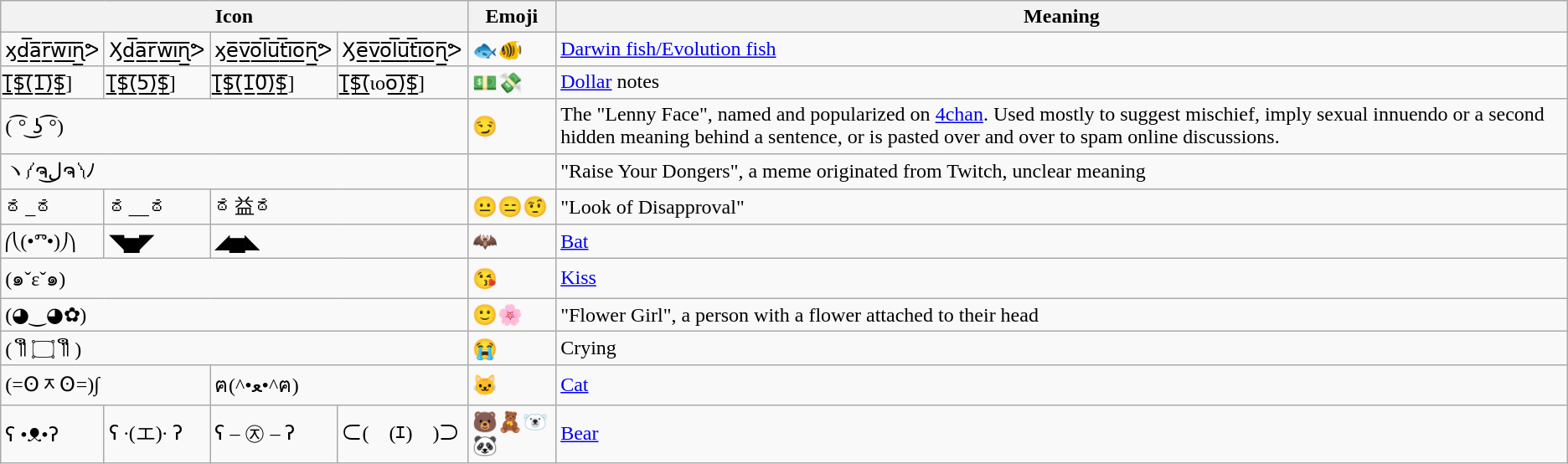<table class="wikitable">
<tr>
<th colspan=4>Icon</th>
<th>Emoji</th>
<th>Meaning</th>
</tr>
<tr id="Darwin fish">
<td>ӽd̲̅a̲̅r̲̅w̲̅i̲̅ɳ̲̅ᕗ</td>
<td>Ӽd̲̅a̲̅r̲̅w̲̅i̲̅ɳ̲̅ᕗ</td>
<td>ӽe̲̅v̲̅o̲̅l̲̅u̲̅t̲̅i̲̅o̲̅ɳ̲̅ᕗ</td>
<td>Ӽe̲̅v̲̅o̲̅l̲̅u̲̅t̲̅i̲̅o̲̅ɳ̲̅ᕗ</td>
<td>🐟🐠</td>
<td><a href='#'>Darwin fish/Evolution fish</a></td>
</tr>
<tr>
<td>[̲̅$̲̅(̲̅1̲̅)̲̅$̲̅]</td>
<td>[̲̅$̲̅(̲̅5̲̅)̲̅$̲̅]</td>
<td>[̲̅$̲̅(̲̅1̲̅0̲̅)̲̅$̲̅]</td>
<td>[̲̅$̲̅(̲̅ιοο̲̅)̲̅$̲̅]</td>
<td>💵💸</td>
<td><a href='#'>Dollar</a> notes</td>
</tr>
<tr id="Lenny Face">
<td colspan=4>( ͡° ͜ʖ ͡°)</td>
<td>😏</td>
<td id="Lenny face">The "Lenny Face", named and popularized on <a href='#'>4chan</a>. Used mostly to suggest mischief, imply sexual innuendo or a second hidden meaning behind a sentence, or is pasted over and over to spam online discussions.</td>
</tr>
<tr>
<td colspan="4">ヽ༼ຈل͜ຈ༽ﾉ</td>
<td></td>
<td>"Raise Your Dongers", a meme originated from Twitch, unclear meaning</td>
</tr>
<tr id="Look of Disapproval">
<td>ಠ_ಠ</td>
<td>ಠ__ಠ</td>
<td colspan="2">ಠ益ಠ</td>
<td>😐😑🤨</td>
<td>"Look of Disapproval"</td>
</tr>
<tr>
<td>⎛⎝(•ⱅ•)⎠⎞</td>
<td>◥▅◤</td>
<td colspan="2">◢▅◣</td>
<td>🦇</td>
<td><a href='#'>Bat</a></td>
</tr>
<tr>
<td colspan="4">(๑ˇεˇ๑)</td>
<td>😘</td>
<td><a href='#'>Kiss</a></td>
</tr>
<tr>
<td colspan="4">(◕‿◕✿)</td>
<td>🙂🌸</td>
<td>"Flower Girl", a person with a flower attached to their head</td>
</tr>
<tr>
<td colspan="4">( ༎ຶ ۝ ༎ຶ )</td>
<td>😭</td>
<td>Crying</td>
</tr>
<tr>
<td colspan="2">(=ʘᆽʘ=)∫</td>
<td colspan="2">ฅ(^•ﻌ•^ฅ)</td>
<td>🐱</td>
<td><a href='#'>Cat</a></td>
</tr>
<tr>
<td>ʕ •ᴥ•ʔ</td>
<td>ʕ ·(エ)· ʔ</td>
<td>ʕ – ㉨ – ʔ</td>
<td>⊂(￣(ｴ)￣)⊃</td>
<td>🐻🧸🐻‍❄️🐼</td>
<td><a href='#'>Bear</a></td>
</tr>
</table>
